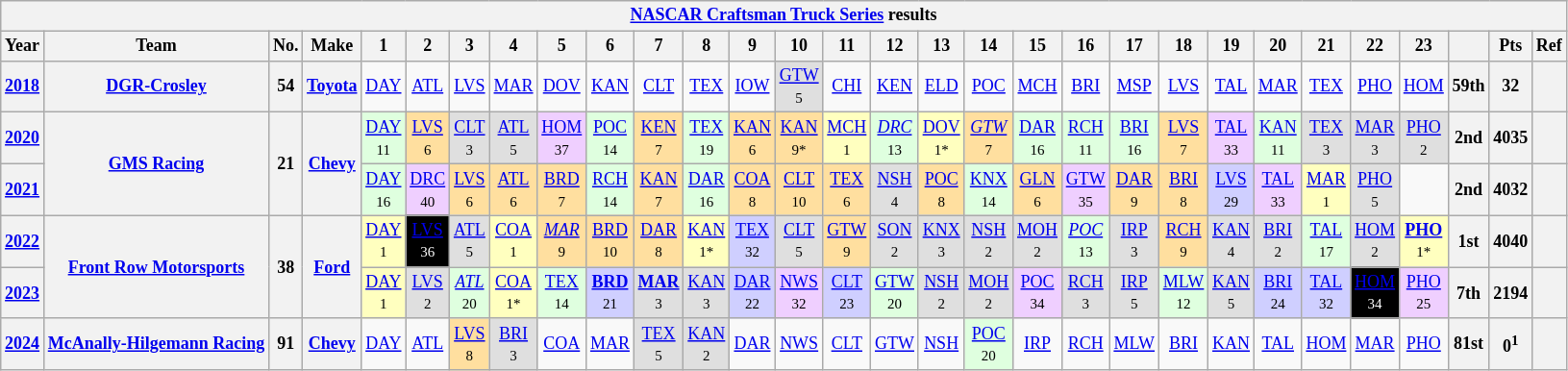<table class="wikitable" style="text-align:center; font-size:75%">
<tr>
<th colspan=45><a href='#'>NASCAR Craftsman Truck Series</a> results</th>
</tr>
<tr>
<th>Year</th>
<th>Team</th>
<th>No.</th>
<th>Make</th>
<th>1</th>
<th>2</th>
<th>3</th>
<th>4</th>
<th>5</th>
<th>6</th>
<th>7</th>
<th>8</th>
<th>9</th>
<th>10</th>
<th>11</th>
<th>12</th>
<th>13</th>
<th>14</th>
<th>15</th>
<th>16</th>
<th>17</th>
<th>18</th>
<th>19</th>
<th>20</th>
<th>21</th>
<th>22</th>
<th>23</th>
<th></th>
<th>Pts</th>
<th>Ref</th>
</tr>
<tr>
<th><a href='#'>2018</a></th>
<th><a href='#'>DGR-Crosley</a></th>
<th>54</th>
<th><a href='#'>Toyota</a></th>
<td><a href='#'>DAY</a></td>
<td><a href='#'>ATL</a></td>
<td><a href='#'>LVS</a></td>
<td><a href='#'>MAR</a></td>
<td><a href='#'>DOV</a></td>
<td><a href='#'>KAN</a></td>
<td><a href='#'>CLT</a></td>
<td><a href='#'>TEX</a></td>
<td><a href='#'>IOW</a></td>
<td style="background:#DFDFDF;"><a href='#'>GTW</a><br><small>5</small></td>
<td><a href='#'>CHI</a></td>
<td><a href='#'>KEN</a></td>
<td><a href='#'>ELD</a></td>
<td><a href='#'>POC</a></td>
<td><a href='#'>MCH</a></td>
<td><a href='#'>BRI</a></td>
<td><a href='#'>MSP</a></td>
<td><a href='#'>LVS</a></td>
<td><a href='#'>TAL</a></td>
<td><a href='#'>MAR</a></td>
<td><a href='#'>TEX</a></td>
<td><a href='#'>PHO</a></td>
<td><a href='#'>HOM</a></td>
<th>59th</th>
<th>32</th>
<th></th>
</tr>
<tr>
<th><a href='#'>2020</a></th>
<th rowspan=2><a href='#'>GMS Racing</a></th>
<th rowspan=2>21</th>
<th rowspan=2><a href='#'>Chevy</a></th>
<td style="background:#DFFFDF;"><a href='#'>DAY</a><br><small>11</small></td>
<td style="background:#FFDF9F;"><a href='#'>LVS</a><br><small>6</small></td>
<td style="background:#DFDFDF;"><a href='#'>CLT</a><br><small>3</small></td>
<td style="background:#DFDFDF;"><a href='#'>ATL</a><br><small>5</small></td>
<td style="background:#EFCFFF;"><a href='#'>HOM</a><br><small>37</small></td>
<td style="background:#DFFFDF;"><a href='#'>POC</a><br><small>14</small></td>
<td style="background:#FFDF9F;"><a href='#'>KEN</a><br><small>7</small></td>
<td style="background:#DFFFDF;"><a href='#'>TEX</a><br><small>19</small></td>
<td style="background:#FFDF9F;"><a href='#'>KAN</a><br><small>6</small></td>
<td style="background:#FFDF9F;"><a href='#'>KAN</a><br><small>9*</small></td>
<td style="background:#FFFFBF;"><a href='#'>MCH</a><br><small>1</small></td>
<td style="background:#DFFFDF;"><em><a href='#'>DRC</a></em><br><small>13</small></td>
<td style="background:#FFFFBF;"><a href='#'>DOV</a><br><small>1*</small></td>
<td style="background:#FFDF9F;"><em><a href='#'>GTW</a></em><br><small>7</small></td>
<td style="background:#DFFFDF;"><a href='#'>DAR</a><br><small>16</small></td>
<td style="background:#DFFFDF;"><a href='#'>RCH</a><br><small>11</small></td>
<td style="background:#DFFFDF;"><a href='#'>BRI</a><br><small>16</small></td>
<td style="background:#FFDF9F;"><a href='#'>LVS</a><br><small>7</small></td>
<td style="background:#EFCFFF;"><a href='#'>TAL</a><br><small>33</small></td>
<td style="background:#DFFFDF;"><a href='#'>KAN</a><br><small>11</small></td>
<td style="background:#DFDFDF;"><a href='#'>TEX</a><br><small>3</small></td>
<td style="background:#DFDFDF;"><a href='#'>MAR</a><br><small>3</small></td>
<td style="background:#DFDFDF;"><a href='#'>PHO</a><br><small>2</small></td>
<th>2nd</th>
<th>4035</th>
<th></th>
</tr>
<tr>
<th><a href='#'>2021</a></th>
<td style="background:#DFFFDF;"><a href='#'>DAY</a><br><small>16</small></td>
<td style="background:#EFCFFF;"><a href='#'>DRC</a><br><small>40</small></td>
<td style="background:#FFDF9F;"><a href='#'>LVS</a><br><small>6</small></td>
<td style="background:#FFDF9F;"><a href='#'>ATL</a><br><small>6</small></td>
<td style="background:#FFDF9F;"><a href='#'>BRD</a><br><small>7</small></td>
<td style="background:#DFFFDF;"><a href='#'>RCH</a><br><small>14</small></td>
<td style="background:#FFDF9F;"><a href='#'>KAN</a><br><small>7</small></td>
<td style="background:#DFFFDF;"><a href='#'>DAR</a><br><small>16</small></td>
<td style="background:#FFDF9F;"><a href='#'>COA</a><br><small>8</small></td>
<td style="background:#FFDF9F;"><a href='#'>CLT</a><br><small>10</small></td>
<td style="background:#FFDF9F;"><a href='#'>TEX</a><br><small>6</small></td>
<td style="background:#DFDFDF;"><a href='#'>NSH</a><br><small>4</small></td>
<td style="background:#FFDF9F;"><a href='#'>POC</a><br><small>8</small></td>
<td style="background:#DFFFDF;"><a href='#'>KNX</a><br><small>14</small></td>
<td style="background:#FFDF9F;"><a href='#'>GLN</a><br><small>6</small></td>
<td style="background:#EFCFFF;"><a href='#'>GTW</a><br><small>35</small></td>
<td style="background:#FFDF9F;"><a href='#'>DAR</a><br><small>9</small></td>
<td style="background:#FFDF9F;"><a href='#'>BRI</a><br><small>8</small></td>
<td style="background:#CFCFFF;"><a href='#'>LVS</a><br><small>29</small></td>
<td style="background:#EFCFFF;"><a href='#'>TAL</a><br><small>33</small></td>
<td style="background:#FFFFBF;"><a href='#'>MAR</a><br><small>1</small></td>
<td style="background:#DFDFDF;"><a href='#'>PHO</a><br><small>5</small></td>
<td></td>
<th>2nd</th>
<th>4032</th>
<th></th>
</tr>
<tr>
<th><a href='#'>2022</a></th>
<th rowspan=2><a href='#'>Front Row Motorsports</a></th>
<th rowspan=2>38</th>
<th rowspan=2><a href='#'>Ford</a></th>
<td style="background:#FFFFBF;"><a href='#'>DAY</a><br><small>1</small></td>
<td style="background:#000000;color:white;"><a href='#'><span>LVS</span></a><br><small>36</small></td>
<td style="background:#DFDFDF;"><a href='#'>ATL</a><br><small>5</small></td>
<td style="background:#FFFFBF;"><a href='#'>COA</a><br><small>1</small></td>
<td style="background:#FFDF9F;"><em><a href='#'>MAR</a></em><br><small>9</small></td>
<td style="background:#FFDF9F;"><a href='#'>BRD</a><br><small>10</small></td>
<td style="background:#FFDF9F;"><a href='#'>DAR</a><br><small>8</small></td>
<td style="background:#FFFFBF;"><a href='#'>KAN</a><br><small>1*</small></td>
<td style="background:#CFCFFF;"><a href='#'>TEX</a><br><small>32</small></td>
<td style="background:#DFDFDF;"><a href='#'>CLT</a><br><small>5</small></td>
<td style="background:#FFDF9F;"><a href='#'>GTW</a><br><small>9</small></td>
<td style="background:#DFDFDF;"><a href='#'>SON</a><br><small>2</small></td>
<td style="background:#DFDFDF;"><a href='#'>KNX</a><br><small>3</small></td>
<td style="background:#DFDFDF;"><a href='#'>NSH</a><br><small>2</small></td>
<td style="background:#DFDFDF;"><a href='#'>MOH</a><br><small>2</small></td>
<td style="background:#DFFFDF;"><em><a href='#'>POC</a></em><br><small>13</small></td>
<td style="background:#DFDFDF;"><a href='#'>IRP</a><br><small>3</small></td>
<td style="background:#FFDF9F;"><a href='#'>RCH</a><br><small>9</small></td>
<td style="background:#DFDFDF;"><a href='#'>KAN</a><br><small>4</small></td>
<td style="background:#DFDFDF;"><a href='#'>BRI</a><br><small>2</small></td>
<td style="background:#DFFFDF;"><a href='#'>TAL</a><br><small>17</small></td>
<td style="background:#DFDFDF;"><a href='#'>HOM</a><br><small>2</small></td>
<td style="background:#FFFFBF;"><strong><a href='#'>PHO</a></strong><br><small>1*</small></td>
<th>1st</th>
<th>4040</th>
<th></th>
</tr>
<tr>
<th><a href='#'>2023</a></th>
<td style="background:#FFFFBF;"><a href='#'>DAY</a><br><small>1</small></td>
<td style="background:#DFDFDF;"><a href='#'>LVS</a><br><small>2</small></td>
<td style="background:#DFFFDF;"><em><a href='#'>ATL</a></em><br><small>20</small></td>
<td style="background:#FFFFBF;"><a href='#'>COA</a><br><small>1*</small></td>
<td style="background:#DFFFDF;"><a href='#'>TEX</a><br><small>14</small></td>
<td style="background:#CFCFFF;"><strong><a href='#'>BRD</a></strong><br><small>21</small></td>
<td style="background:#DFDFDF;"><strong><a href='#'>MAR</a></strong><br><small>3</small></td>
<td style="background:#DFDFDF;"><a href='#'>KAN</a><br><small>3</small></td>
<td style="background:#CFCFFF;"><a href='#'>DAR</a><br><small>22</small></td>
<td style="background:#EFCFFF;"><a href='#'>NWS</a><br><small>32</small></td>
<td style="background:#CFCFFF;"><a href='#'>CLT</a><br><small>23</small></td>
<td style="background:#DFFFDF;"><a href='#'>GTW</a><br><small>20</small></td>
<td style="background:#DFDFDF;"><a href='#'>NSH</a><br><small>2</small></td>
<td style="background:#DFDFDF;"><a href='#'>MOH</a><br><small>2</small></td>
<td style="background:#EFCFFF;"><a href='#'>POC</a><br><small>34</small></td>
<td style="background:#DFDFDF;"><a href='#'>RCH</a><br><small>3</small></td>
<td style="background:#DFDFDF;"><a href='#'>IRP</a><br><small>5</small></td>
<td style="background:#DFFFDF;"><a href='#'>MLW</a><br><small>12</small></td>
<td style="background:#DFDFDF;"><a href='#'>KAN</a><br><small>5</small></td>
<td style="background:#CFCFFF;"><a href='#'>BRI</a><br><small>24</small></td>
<td style="background:#CFCFFF;"><a href='#'>TAL</a><br><small>32</small></td>
<td style="background:#000000;color:white;"><a href='#'><span>HOM</span></a><br><small>34</small></td>
<td style="background:#EFCFFF;"><a href='#'>PHO</a><br><small>25</small></td>
<th>7th</th>
<th>2194</th>
<th></th>
</tr>
<tr>
<th><a href='#'>2024</a></th>
<th><a href='#'>McAnally-Hilgemann Racing</a></th>
<th>91</th>
<th><a href='#'>Chevy</a></th>
<td><a href='#'>DAY</a></td>
<td><a href='#'>ATL</a></td>
<td style="background:#FFDF9F;"><a href='#'>LVS</a><br><small>8</small></td>
<td style="background:#DFDFDF;"><a href='#'>BRI</a><br><small>3</small></td>
<td><a href='#'>COA</a></td>
<td><a href='#'>MAR</a></td>
<td style="background:#DFDFDF;"><a href='#'>TEX</a><br><small>5</small></td>
<td style="background:#DFDFDF;"><a href='#'>KAN</a><br><small>2</small></td>
<td><a href='#'>DAR</a></td>
<td><a href='#'>NWS</a></td>
<td><a href='#'>CLT</a></td>
<td><a href='#'>GTW</a></td>
<td><a href='#'>NSH</a></td>
<td style="background:#DFFFDF;"><a href='#'>POC</a><br><small>20</small></td>
<td><a href='#'>IRP</a></td>
<td><a href='#'>RCH</a></td>
<td><a href='#'>MLW</a></td>
<td><a href='#'>BRI</a></td>
<td><a href='#'>KAN</a></td>
<td><a href='#'>TAL</a></td>
<td><a href='#'>HOM</a></td>
<td><a href='#'>MAR</a></td>
<td><a href='#'>PHO</a></td>
<th>81st</th>
<th>0<sup>1</sup></th>
<th></th>
</tr>
</table>
